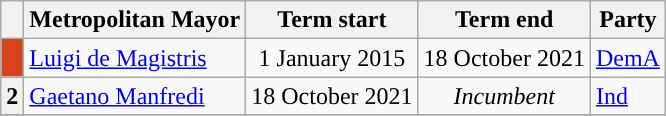<table class="wikitable">
<tr>
<th class=unsortable> </th>
<th>Metropolitan Mayor</th>
<th>Term start</th>
<th>Term end</th>
<th>Party</th>
</tr>
<tr>
<th style="background:#d6441d;"></th>
<td><a href='#'>Luigi de Magistris</a></td>
<td align=center>1 January 2015</td>
<td align=center>18 October 2021</td>
<td><a href='#'>DemA</a></td>
</tr>
<tr>
<th style="background:">2</th>
<td><a href='#'>Gaetano Manfredi</a></td>
<td align=center>18 October 2021</td>
<td align=center><em>Incumbent</em></td>
<td><a href='#'>Ind</a></td>
</tr>
<tr>
</tr>
</table>
